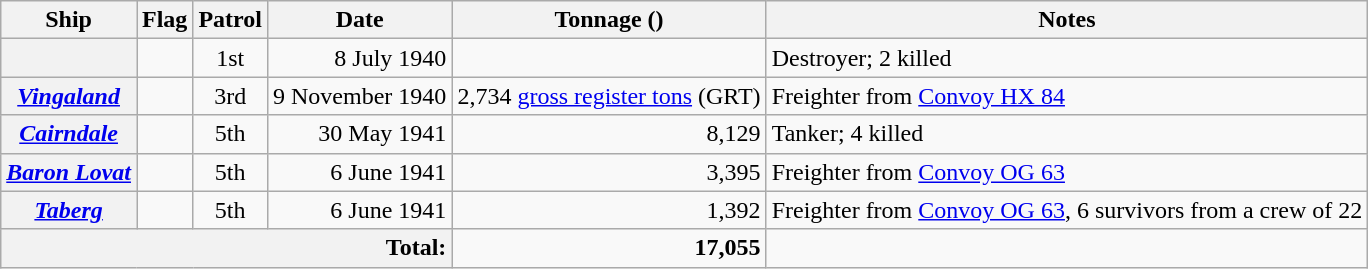<table class="wikitable plainrowheaders">
<tr>
<th scope="col">Ship</th>
<th scope="col">Flag</th>
<th scope="col">Patrol</th>
<th scope="col">Date</th>
<th scope="col">Tonnage (<a href='#'></a>)</th>
<th scope="col">Notes</th>
</tr>
<tr>
<th scope="row"></th>
<td></td>
<td style="text-align: center;">1st</td>
<td style="text-align: right;">8 July 1940</td>
<td></td>
<td>Destroyer; 2 killed</td>
</tr>
<tr>
<th scope="row"><em><a href='#'>Vingaland</a></em></th>
<td></td>
<td style="text-align: center;">3rd</td>
<td style="text-align: right;">9 November 1940</td>
<td style="text-align: right;">2,734 <a href='#'>gross register tons</a> (GRT)</td>
<td>Freighter from <a href='#'>Convoy HX 84</a></td>
</tr>
<tr>
<th scope="row"><em><a href='#'>Cairndale</a></em></th>
<td></td>
<td style="text-align: center;">5th</td>
<td style="text-align: right;">30 May 1941</td>
<td style="text-align: right;">8,129</td>
<td>Tanker; 4 killed</td>
</tr>
<tr>
<th scope="row"><em><a href='#'>Baron Lovat</a></em></th>
<td></td>
<td style="text-align: center;">5th</td>
<td style="text-align: right;">6 June 1941</td>
<td style="text-align: right;">3,395</td>
<td>Freighter from <a href='#'>Convoy OG 63</a></td>
</tr>
<tr>
<th scope="row"><em><a href='#'>Taberg</a></em></th>
<td></td>
<td style="text-align: center;">5th</td>
<td style="text-align: right;">6 June 1941</td>
<td style="text-align: right;">1,392</td>
<td>Freighter from <a href='#'>Convoy OG 63</a>, 6 survivors from a crew of 22</td>
</tr>
<tr>
<th scope="row" colspan=4 style="text-align: right; font-weight: bold;">Total:</th>
<td style="text-align: right; font-weight: bold;">17,055</td>
<td></td>
</tr>
</table>
